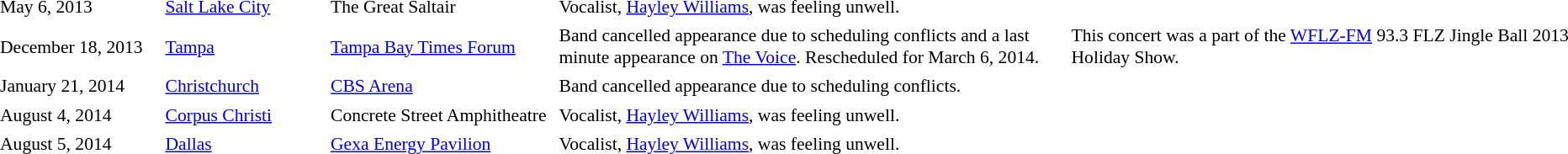<table cellpadding="2" style="border: 0px solid darkgray; font-size:90%">
<tr>
<th width="125"></th>
<th width="125"></th>
<th width="175"></th>
<th width="400"></th>
</tr>
<tr border="0">
<td>May 6, 2013</td>
<td><a href='#'>Salt Lake City</a></td>
<td>The Great Saltair</td>
<td>Vocalist, <a href='#'>Hayley Williams</a>, was feeling unwell.</td>
</tr>
<tr>
<td>December 18, 2013</td>
<td><a href='#'>Tampa</a></td>
<td><a href='#'>Tampa Bay Times Forum</a></td>
<td>Band cancelled appearance due to scheduling conflicts and a last minute appearance on <a href='#'>The Voice</a>. Rescheduled for March 6, 2014.</td>
<td>This concert was a part of the <a href='#'>WFLZ-FM</a> 93.3 FLZ Jingle Ball 2013 Holiday Show.</td>
</tr>
<tr>
<td>January 21, 2014</td>
<td><a href='#'>Christchurch</a></td>
<td><a href='#'>CBS Arena</a></td>
<td>Band cancelled appearance due to scheduling conflicts.</td>
</tr>
<tr>
<td>August 4, 2014</td>
<td><a href='#'>Corpus Christi</a></td>
<td>Concrete Street Amphitheatre</td>
<td>Vocalist, <a href='#'>Hayley Williams</a>, was feeling unwell.</td>
</tr>
<tr>
<td>August 5, 2014</td>
<td><a href='#'>Dallas</a></td>
<td><a href='#'>Gexa Energy Pavilion</a></td>
<td>Vocalist, <a href='#'>Hayley Williams</a>, was feeling unwell.</td>
</tr>
</table>
